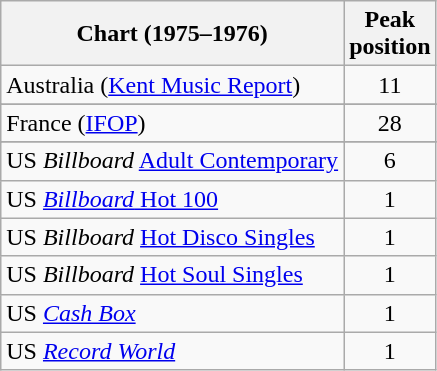<table class="wikitable sortable">
<tr>
<th>Chart (1975–1976)</th>
<th>Peak<br>position</th>
</tr>
<tr>
<td>Australia (<a href='#'>Kent Music Report</a>)</td>
<td align="center">11</td>
</tr>
<tr>
</tr>
<tr>
</tr>
<tr>
</tr>
<tr>
</tr>
<tr>
<td>France (<a href='#'>IFOP</a>)</td>
<td align="center">28</td>
</tr>
<tr>
</tr>
<tr>
</tr>
<tr>
</tr>
<tr>
</tr>
<tr>
</tr>
<tr>
</tr>
<tr>
</tr>
<tr>
</tr>
<tr>
<td>US <em>Billboard</em> <a href='#'>Adult Contemporary</a></td>
<td align="center">6</td>
</tr>
<tr>
<td>US <a href='#'><em>Billboard</em> Hot 100</a></td>
<td align="center">1</td>
</tr>
<tr>
<td>US <em>Billboard</em> <a href='#'>Hot Disco Singles</a></td>
<td align="center">1</td>
</tr>
<tr>
<td>US <em>Billboard</em> <a href='#'>Hot Soul Singles</a></td>
<td align="center">1</td>
</tr>
<tr>
<td>US <em><a href='#'>Cash Box</a></em></td>
<td align="center">1</td>
</tr>
<tr>
<td>US <em><a href='#'>Record World</a></em></td>
<td align="center">1</td>
</tr>
</table>
